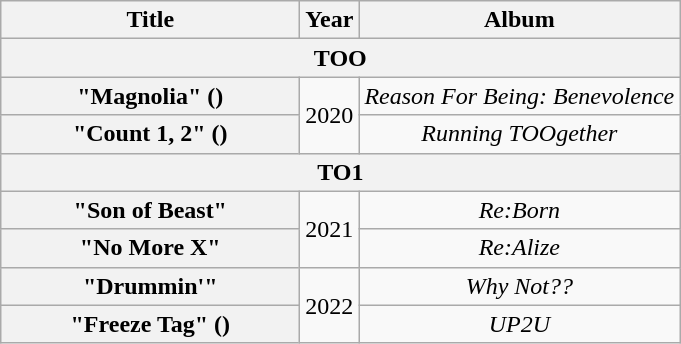<table class="wikitable plainrowheaders" style="text-align:center;" border="1">
<tr>
<th scope="col" style="width:12em;">Title</th>
<th scope="col">Year</th>
<th scope="col">Album</th>
</tr>
<tr>
<th scope="col" colspan="3">TOO</th>
</tr>
<tr>
<th scope=row>"Magnolia" ()</th>
<td rowspan="2">2020</td>
<td><em>Reason For Being: Benevolence</em></td>
</tr>
<tr>
<th scope=row>"Count 1, 2" ()</th>
<td><em>Running TOOgether</em></td>
</tr>
<tr>
<th scope="col" colspan="3">TO1</th>
</tr>
<tr>
<th scope=row>"Son of Beast"</th>
<td rowspan="2">2021</td>
<td><em>Re:Born</em></td>
</tr>
<tr>
<th scope=row>"No More X"</th>
<td><em>Re:Alize</em></td>
</tr>
<tr>
<th scope=row>"Drummin'"</th>
<td rowspan="2">2022</td>
<td><em>Why Not??</em></td>
</tr>
<tr>
<th scope=row>"Freeze Tag" ()</th>
<td><em>UP2U</em></td>
</tr>
</table>
